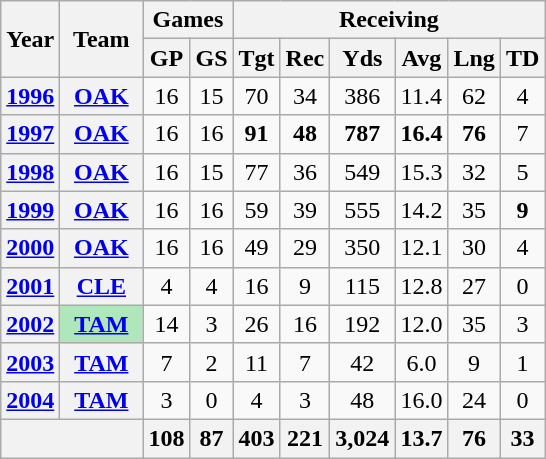<table class="wikitable" style="text-align:center">
<tr>
<th rowspan="2">Year</th>
<th rowspan="2">Team</th>
<th colspan="2">Games</th>
<th colspan="6">Receiving</th>
</tr>
<tr>
<th>GP</th>
<th>GS</th>
<th>Tgt</th>
<th>Rec</th>
<th>Yds</th>
<th>Avg</th>
<th>Lng</th>
<th>TD</th>
</tr>
<tr>
<th><a href='#'>1996</a></th>
<th><a href='#'>OAK</a></th>
<td>16</td>
<td>15</td>
<td>70</td>
<td>34</td>
<td>386</td>
<td>11.4</td>
<td>62</td>
<td>4</td>
</tr>
<tr>
<th><a href='#'>1997</a></th>
<th><a href='#'>OAK</a></th>
<td>16</td>
<td>16</td>
<td><strong>91</strong></td>
<td><strong>48</strong></td>
<td><strong>787</strong></td>
<td><strong>16.4</strong></td>
<td><strong>76</strong></td>
<td>7</td>
</tr>
<tr>
<th><a href='#'>1998</a></th>
<th><a href='#'>OAK</a></th>
<td>16</td>
<td>15</td>
<td>77</td>
<td>36</td>
<td>549</td>
<td>15.3</td>
<td>32</td>
<td>5</td>
</tr>
<tr>
<th><a href='#'>1999</a></th>
<th><a href='#'>OAK</a></th>
<td>16</td>
<td>16</td>
<td>59</td>
<td>39</td>
<td>555</td>
<td>14.2</td>
<td>35</td>
<td><strong>9</strong></td>
</tr>
<tr>
<th><a href='#'>2000</a></th>
<th><a href='#'>OAK</a></th>
<td>16</td>
<td>16</td>
<td>49</td>
<td>29</td>
<td>350</td>
<td>12.1</td>
<td>30</td>
<td>4</td>
</tr>
<tr>
<th><a href='#'>2001</a></th>
<th><a href='#'>CLE</a></th>
<td>4</td>
<td>4</td>
<td>16</td>
<td>9</td>
<td>115</td>
<td>12.8</td>
<td>27</td>
<td>0</td>
</tr>
<tr>
<th><a href='#'>2002</a></th>
<th style="background:#afe6ba; width:3em;"><a href='#'>TAM</a></th>
<td>14</td>
<td>3</td>
<td>26</td>
<td>16</td>
<td>192</td>
<td>12.0</td>
<td>35</td>
<td>3</td>
</tr>
<tr>
<th><a href='#'>2003</a></th>
<th><a href='#'>TAM</a></th>
<td>7</td>
<td>2</td>
<td>11</td>
<td>7</td>
<td>42</td>
<td>6.0</td>
<td>9</td>
<td>1</td>
</tr>
<tr>
<th><a href='#'>2004</a></th>
<th><a href='#'>TAM</a></th>
<td>3</td>
<td>0</td>
<td>4</td>
<td>3</td>
<td>48</td>
<td>16.0</td>
<td>24</td>
<td>0</td>
</tr>
<tr>
<th colspan="2"></th>
<th>108</th>
<th>87</th>
<th>403</th>
<th>221</th>
<th>3,024</th>
<th>13.7</th>
<th>76</th>
<th>33</th>
</tr>
</table>
